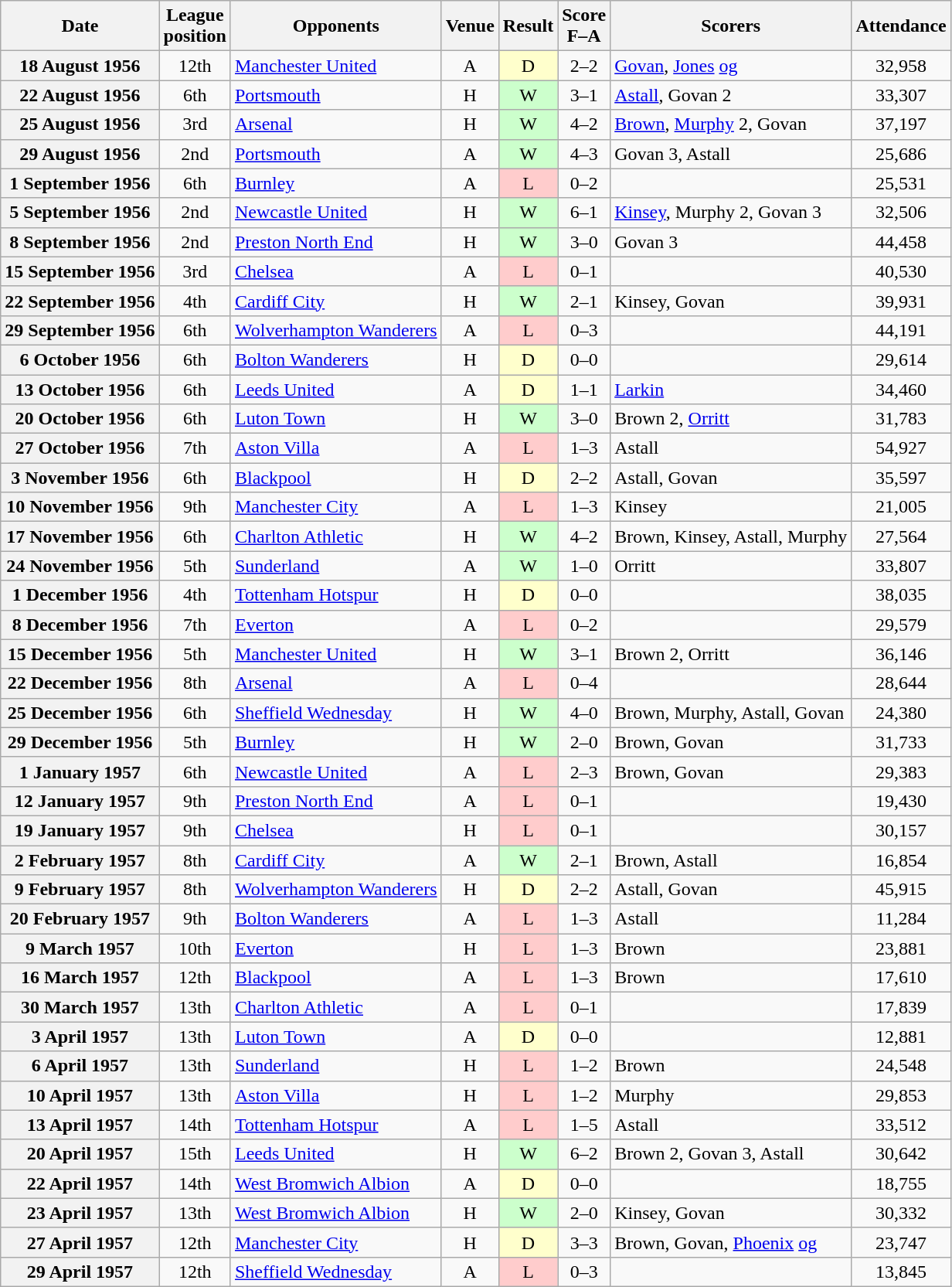<table class="wikitable plainrowheaders" style="text-align:center">
<tr>
<th scope="col">Date</th>
<th scope="col">League<br>position</th>
<th scope="col">Opponents</th>
<th scope="col">Venue</th>
<th scope="col">Result</th>
<th scope="col">Score<br>F–A</th>
<th scope="col">Scorers</th>
<th scope="col">Attendance</th>
</tr>
<tr>
<th scope="row">18 August 1956</th>
<td>12th</td>
<td align="left"><a href='#'>Manchester United</a></td>
<td>A</td>
<td style=background:#ffc>D</td>
<td>2–2</td>
<td align="left"><a href='#'>Govan</a>, <a href='#'>Jones</a> <a href='#'>og</a></td>
<td>32,958</td>
</tr>
<tr>
<th scope="row">22 August 1956</th>
<td>6th</td>
<td align="left"><a href='#'>Portsmouth</a></td>
<td>H</td>
<td style=background:#cfc>W</td>
<td>3–1</td>
<td align="left"><a href='#'>Astall</a>, Govan 2</td>
<td>33,307</td>
</tr>
<tr>
<th scope="row">25 August 1956</th>
<td>3rd</td>
<td align="left"><a href='#'>Arsenal</a></td>
<td>H</td>
<td style=background:#cfc>W</td>
<td>4–2</td>
<td align="left"><a href='#'>Brown</a>, <a href='#'>Murphy</a> 2, Govan</td>
<td>37,197</td>
</tr>
<tr>
<th scope="row">29 August 1956</th>
<td>2nd</td>
<td align="left"><a href='#'>Portsmouth</a></td>
<td>A</td>
<td style=background:#cfc>W</td>
<td>4–3</td>
<td align="left">Govan 3, Astall</td>
<td>25,686</td>
</tr>
<tr>
<th scope="row">1 September 1956</th>
<td>6th</td>
<td align="left"><a href='#'>Burnley</a></td>
<td>A</td>
<td style=background:#fcc>L</td>
<td>0–2</td>
<td></td>
<td>25,531</td>
</tr>
<tr>
<th scope="row">5 September 1956</th>
<td>2nd</td>
<td align="left"><a href='#'>Newcastle United</a></td>
<td>H</td>
<td style=background:#cfc>W</td>
<td>6–1</td>
<td align="left"><a href='#'>Kinsey</a>, Murphy 2, Govan 3</td>
<td>32,506</td>
</tr>
<tr>
<th scope="row">8 September 1956</th>
<td>2nd</td>
<td align="left"><a href='#'>Preston North End</a></td>
<td>H</td>
<td style=background:#cfc>W</td>
<td>3–0</td>
<td align="left">Govan 3</td>
<td>44,458</td>
</tr>
<tr>
<th scope="row">15 September 1956</th>
<td>3rd</td>
<td align="left"><a href='#'>Chelsea</a></td>
<td>A</td>
<td style=background:#fcc>L</td>
<td>0–1</td>
<td></td>
<td>40,530</td>
</tr>
<tr>
<th scope="row">22 September 1956</th>
<td>4th</td>
<td align="left"><a href='#'>Cardiff City</a></td>
<td>H</td>
<td style=background:#cfc>W</td>
<td>2–1</td>
<td align="left">Kinsey, Govan</td>
<td>39,931</td>
</tr>
<tr>
<th scope="row">29 September 1956</th>
<td>6th</td>
<td align="left"><a href='#'>Wolverhampton Wanderers</a></td>
<td>A</td>
<td style=background:#fcc>L</td>
<td>0–3</td>
<td></td>
<td>44,191</td>
</tr>
<tr>
<th scope="row">6 October 1956</th>
<td>6th</td>
<td align="left"><a href='#'>Bolton Wanderers</a></td>
<td>H</td>
<td style=background:#ffc>D</td>
<td>0–0</td>
<td></td>
<td>29,614</td>
</tr>
<tr>
<th scope="row">13 October 1956</th>
<td>6th</td>
<td align="left"><a href='#'>Leeds United</a></td>
<td>A</td>
<td style=background:#ffc>D</td>
<td>1–1</td>
<td align="left"><a href='#'>Larkin</a></td>
<td>34,460</td>
</tr>
<tr>
<th scope="row">20 October 1956</th>
<td>6th</td>
<td align="left"><a href='#'>Luton Town</a></td>
<td>H</td>
<td style=background:#cfc>W</td>
<td>3–0</td>
<td align="left">Brown 2, <a href='#'>Orritt</a></td>
<td>31,783</td>
</tr>
<tr>
<th scope="row">27 October 1956</th>
<td>7th</td>
<td align="left"><a href='#'>Aston Villa</a></td>
<td>A</td>
<td style=background:#fcc>L</td>
<td>1–3</td>
<td align="left">Astall</td>
<td>54,927</td>
</tr>
<tr>
<th scope="row">3 November 1956</th>
<td>6th</td>
<td align="left"><a href='#'>Blackpool</a></td>
<td>H</td>
<td style=background:#ffc>D</td>
<td>2–2</td>
<td align="left">Astall, Govan</td>
<td>35,597</td>
</tr>
<tr>
<th scope="row">10 November 1956</th>
<td>9th</td>
<td align="left"><a href='#'>Manchester City</a></td>
<td>A</td>
<td style=background:#fcc>L</td>
<td>1–3</td>
<td align="left">Kinsey</td>
<td>21,005</td>
</tr>
<tr>
<th scope="row">17 November 1956</th>
<td>6th</td>
<td align="left"><a href='#'>Charlton Athletic</a></td>
<td>H</td>
<td style=background:#cfc>W</td>
<td>4–2</td>
<td align="left">Brown, Kinsey, Astall, Murphy</td>
<td>27,564</td>
</tr>
<tr>
<th scope="row">24 November 1956</th>
<td>5th</td>
<td align="left"><a href='#'>Sunderland</a></td>
<td>A</td>
<td style=background:#cfc>W</td>
<td>1–0</td>
<td align="left">Orritt</td>
<td>33,807</td>
</tr>
<tr>
<th scope="row">1 December 1956</th>
<td>4th</td>
<td align="left"><a href='#'>Tottenham Hotspur</a></td>
<td>H</td>
<td style=background:#ffc>D</td>
<td>0–0</td>
<td></td>
<td>38,035</td>
</tr>
<tr>
<th scope="row">8 December 1956</th>
<td>7th</td>
<td align="left"><a href='#'>Everton</a></td>
<td>A</td>
<td style=background:#fcc>L</td>
<td>0–2</td>
<td></td>
<td>29,579</td>
</tr>
<tr>
<th scope="row">15 December 1956</th>
<td>5th</td>
<td align="left"><a href='#'>Manchester United</a></td>
<td>H</td>
<td style=background:#cfc>W</td>
<td>3–1</td>
<td align="left">Brown 2, Orritt</td>
<td>36,146</td>
</tr>
<tr>
<th scope="row">22 December 1956</th>
<td>8th</td>
<td align="left"><a href='#'>Arsenal</a></td>
<td>A</td>
<td style=background:#fcc>L</td>
<td>0–4</td>
<td></td>
<td>28,644</td>
</tr>
<tr>
<th scope="row">25 December 1956</th>
<td>6th</td>
<td align="left"><a href='#'>Sheffield Wednesday</a></td>
<td>H</td>
<td style=background:#cfc>W</td>
<td>4–0</td>
<td align="left">Brown, Murphy, Astall, Govan</td>
<td>24,380</td>
</tr>
<tr>
<th scope="row">29 December 1956</th>
<td>5th</td>
<td align="left"><a href='#'>Burnley</a></td>
<td>H</td>
<td style=background:#cfc>W</td>
<td>2–0</td>
<td align="left">Brown, Govan</td>
<td>31,733</td>
</tr>
<tr>
<th scope="row">1 January 1957</th>
<td>6th</td>
<td align="left"><a href='#'>Newcastle United</a></td>
<td>A</td>
<td style=background:#fcc>L</td>
<td>2–3</td>
<td align="left">Brown, Govan</td>
<td>29,383</td>
</tr>
<tr>
<th scope="row">12 January 1957</th>
<td>9th</td>
<td align="left"><a href='#'>Preston North End</a></td>
<td>A</td>
<td style=background:#fcc>L</td>
<td>0–1</td>
<td></td>
<td>19,430</td>
</tr>
<tr>
<th scope="row">19 January 1957</th>
<td>9th</td>
<td align="left"><a href='#'>Chelsea</a></td>
<td>H</td>
<td style=background:#fcc>L</td>
<td>0–1</td>
<td></td>
<td>30,157</td>
</tr>
<tr>
<th scope="row">2 February 1957</th>
<td>8th</td>
<td align="left"><a href='#'>Cardiff City</a></td>
<td>A</td>
<td style=background:#cfc>W</td>
<td>2–1</td>
<td align="left">Brown, Astall</td>
<td>16,854</td>
</tr>
<tr>
<th scope="row">9 February 1957</th>
<td>8th</td>
<td align="left"><a href='#'>Wolverhampton Wanderers</a></td>
<td>H</td>
<td style=background:#ffc>D</td>
<td>2–2</td>
<td align="left">Astall, Govan</td>
<td>45,915</td>
</tr>
<tr>
<th scope="row">20 February 1957</th>
<td>9th</td>
<td align="left"><a href='#'>Bolton Wanderers</a></td>
<td>A</td>
<td style=background:#fcc>L</td>
<td>1–3</td>
<td align="left">Astall</td>
<td>11,284</td>
</tr>
<tr>
<th scope="row">9 March 1957</th>
<td>10th</td>
<td align="left"><a href='#'>Everton</a></td>
<td>H</td>
<td style=background:#fcc>L</td>
<td>1–3</td>
<td align="left">Brown</td>
<td>23,881</td>
</tr>
<tr>
<th scope="row">16 March 1957</th>
<td>12th</td>
<td align="left"><a href='#'>Blackpool</a></td>
<td>A</td>
<td style=background:#fcc>L</td>
<td>1–3</td>
<td align="left">Brown</td>
<td>17,610</td>
</tr>
<tr>
<th scope="row">30 March 1957</th>
<td>13th</td>
<td align="left"><a href='#'>Charlton Athletic</a></td>
<td>A</td>
<td style=background:#fcc>L</td>
<td>0–1</td>
<td></td>
<td>17,839</td>
</tr>
<tr>
<th scope="row">3 April 1957</th>
<td>13th</td>
<td align="left"><a href='#'>Luton Town</a></td>
<td>A</td>
<td style=background:#ffc>D</td>
<td>0–0</td>
<td></td>
<td>12,881</td>
</tr>
<tr>
<th scope="row">6 April 1957</th>
<td>13th</td>
<td align="left"><a href='#'>Sunderland</a></td>
<td>H</td>
<td style=background:#fcc>L</td>
<td>1–2</td>
<td align="left">Brown</td>
<td>24,548</td>
</tr>
<tr>
<th scope="row">10 April 1957</th>
<td>13th</td>
<td align="left"><a href='#'>Aston Villa</a></td>
<td>H</td>
<td style=background:#fcc>L</td>
<td>1–2</td>
<td align="left">Murphy</td>
<td>29,853</td>
</tr>
<tr>
<th scope="row">13 April 1957</th>
<td>14th</td>
<td align="left"><a href='#'>Tottenham Hotspur</a></td>
<td>A</td>
<td style=background:#fcc>L</td>
<td>1–5</td>
<td align="left">Astall</td>
<td>33,512</td>
</tr>
<tr>
<th scope="row">20 April 1957</th>
<td>15th</td>
<td align="left"><a href='#'>Leeds United</a></td>
<td>H</td>
<td style=background:#cfc>W</td>
<td>6–2</td>
<td align="left">Brown 2, Govan 3, Astall</td>
<td>30,642</td>
</tr>
<tr>
<th scope="row">22 April 1957</th>
<td>14th</td>
<td align="left"><a href='#'>West Bromwich Albion</a></td>
<td>A</td>
<td style=background:#ffc>D</td>
<td>0–0</td>
<td></td>
<td>18,755</td>
</tr>
<tr>
<th scope="row">23 April 1957</th>
<td>13th</td>
<td align="left"><a href='#'>West Bromwich Albion</a></td>
<td>H</td>
<td style=background:#cfc>W</td>
<td>2–0</td>
<td align="left">Kinsey, Govan</td>
<td>30,332</td>
</tr>
<tr>
<th scope="row">27 April 1957</th>
<td>12th</td>
<td align="left"><a href='#'>Manchester City</a></td>
<td>H</td>
<td style=background:#ffc>D</td>
<td>3–3</td>
<td align="left">Brown, Govan, <a href='#'>Phoenix</a> <a href='#'>og</a></td>
<td>23,747</td>
</tr>
<tr>
<th scope="row">29 April 1957</th>
<td>12th</td>
<td align="left"><a href='#'>Sheffield Wednesday</a></td>
<td>A</td>
<td style=background:#fcc>L</td>
<td>0–3</td>
<td></td>
<td>13,845</td>
</tr>
</table>
